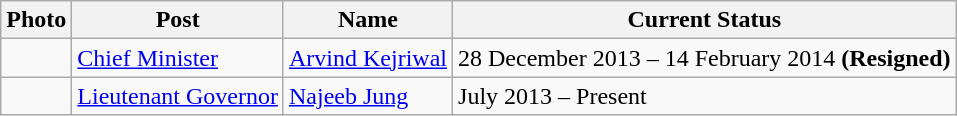<table class=wikitable>
<tr>
<th>Photo</th>
<th>Post</th>
<th>Name</th>
<th>Current Status</th>
</tr>
<tr>
<td></td>
<td> <a href='#'>Chief Minister</a></td>
<td><a href='#'>Arvind Kejriwal</a></td>
<td>28 December 2013 – 14 February 2014 <strong>(Resigned)</strong><br></td>
</tr>
<tr>
<td></td>
<td> <a href='#'>Lieutenant Governor</a></td>
<td><a href='#'>Najeeb Jung</a></td>
<td>July 2013 – Present</td>
</tr>
</table>
